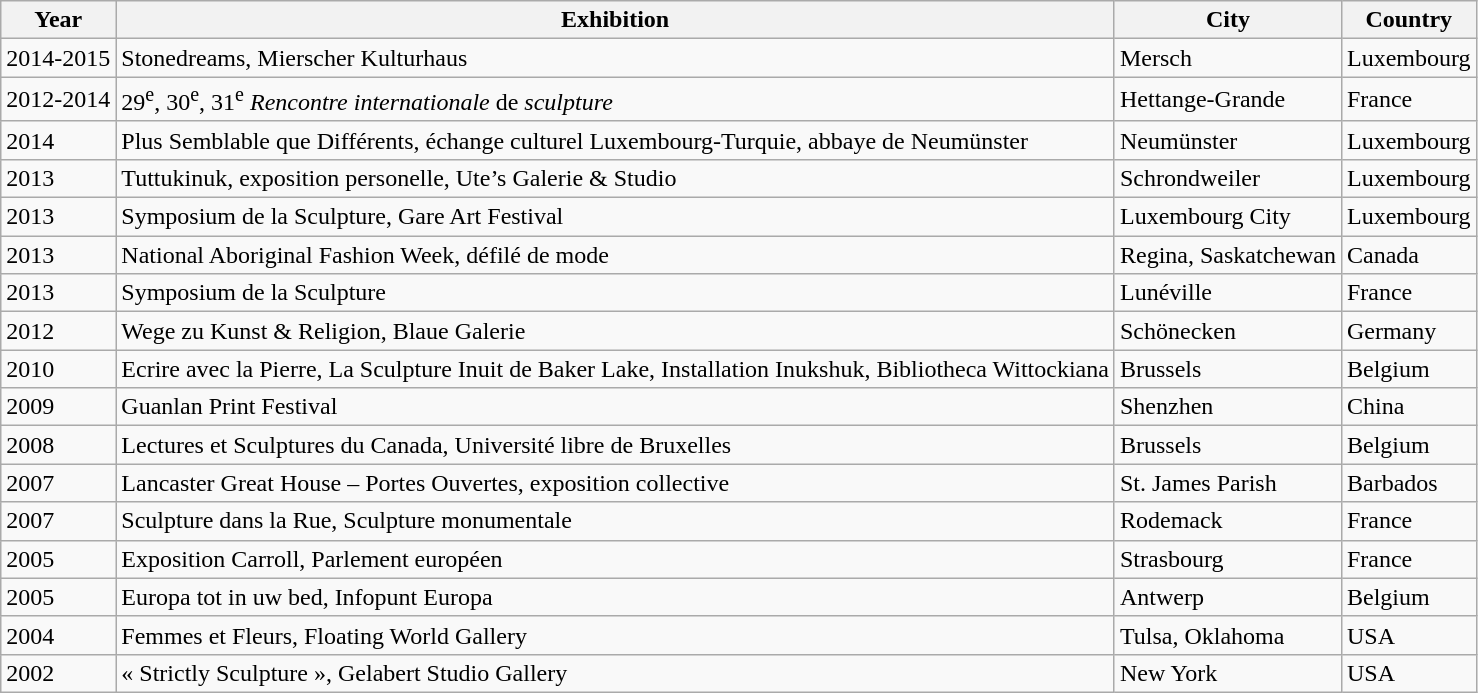<table class="wikitable">
<tr>
<th>Year</th>
<th>Exhibition</th>
<th>City</th>
<th>Country</th>
</tr>
<tr>
<td>2014-2015</td>
<td>Stonedreams, Mierscher Kulturhaus</td>
<td>Mersch</td>
<td>Luxembourg</td>
</tr>
<tr>
<td>2012-2014</td>
<td>29<sup>e</sup>, 30<sup>e</sup>, 31<sup>e</sup> <em>Rencontre internationale</em> de <em>sculpture</em></td>
<td>Hettange-Grande</td>
<td>France</td>
</tr>
<tr>
<td>2014</td>
<td>Plus Semblable que Différents, échange culturel Luxembourg-Turquie, abbaye de Neumünster</td>
<td>Neumünster</td>
<td>Luxembourg</td>
</tr>
<tr>
<td>2013</td>
<td>Tuttukinuk, exposition personelle, Ute’s Galerie & Studio</td>
<td>Schrondweiler</td>
<td>Luxembourg</td>
</tr>
<tr>
<td>2013</td>
<td>Symposium de la Sculpture, Gare Art Festival</td>
<td>Luxembourg City</td>
<td>Luxembourg</td>
</tr>
<tr>
<td>2013</td>
<td>National Aboriginal Fashion Week, défilé de mode</td>
<td>Regina, Saskatchewan</td>
<td>Canada</td>
</tr>
<tr>
<td>2013</td>
<td>Symposium de la Sculpture</td>
<td>Lunéville</td>
<td>France</td>
</tr>
<tr>
<td>2012</td>
<td>Wege zu Kunst & Religion, Blaue Galerie</td>
<td>Schönecken</td>
<td>Germany</td>
</tr>
<tr>
<td>2010</td>
<td>Ecrire avec la Pierre, La Sculpture Inuit de Baker Lake, Installation Inukshuk, Bibliotheca Wittockiana</td>
<td>Brussels</td>
<td>Belgium</td>
</tr>
<tr>
<td>2009</td>
<td>Guanlan Print Festival</td>
<td>Shenzhen</td>
<td>China</td>
</tr>
<tr>
<td>2008</td>
<td>Lectures et Sculptures du Canada, Université libre de Bruxelles</td>
<td>Brussels</td>
<td>Belgium</td>
</tr>
<tr>
<td>2007</td>
<td>Lancaster Great House – Portes Ouvertes, exposition collective</td>
<td>St. James Parish</td>
<td>Barbados</td>
</tr>
<tr>
<td>2007</td>
<td>Sculpture dans la Rue, Sculpture monumentale</td>
<td>Rodemack</td>
<td>France</td>
</tr>
<tr>
<td>2005</td>
<td>Exposition Carroll, Parlement européen</td>
<td>Strasbourg</td>
<td>France</td>
</tr>
<tr>
<td>2005</td>
<td>Europa tot in uw bed, Infopunt Europa</td>
<td>Antwerp</td>
<td>Belgium</td>
</tr>
<tr>
<td>2004</td>
<td>Femmes et Fleurs, Floating World Gallery</td>
<td>Tulsa, Oklahoma</td>
<td>USA</td>
</tr>
<tr>
<td>2002</td>
<td>« Strictly Sculpture », Gelabert Studio Gallery</td>
<td>New York</td>
<td>USA</td>
</tr>
</table>
